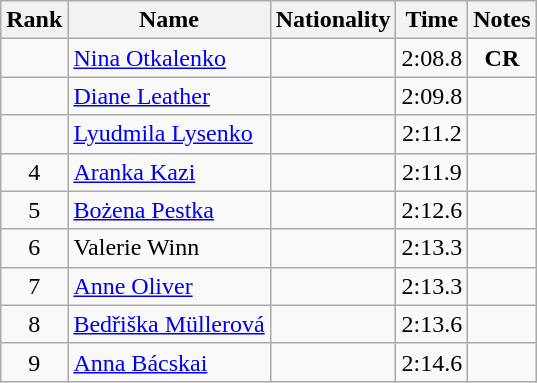<table class="wikitable sortable" style="text-align:center">
<tr>
<th>Rank</th>
<th>Name</th>
<th>Nationality</th>
<th>Time</th>
<th>Notes</th>
</tr>
<tr>
<td></td>
<td align=left><a href='#'>Nina Otkalenko</a></td>
<td align=left></td>
<td>2:08.8</td>
<td><strong>CR</strong></td>
</tr>
<tr>
<td></td>
<td align=left><a href='#'>Diane Leather</a></td>
<td align=left></td>
<td>2:09.8</td>
<td></td>
</tr>
<tr>
<td></td>
<td align=left><a href='#'>Lyudmila Lysenko</a></td>
<td align=left></td>
<td>2:11.2</td>
<td></td>
</tr>
<tr>
<td>4</td>
<td align=left><a href='#'>Aranka Kazi</a></td>
<td align=left></td>
<td>2:11.9</td>
<td></td>
</tr>
<tr>
<td>5</td>
<td align=left><a href='#'>Bożena Pestka</a></td>
<td align=left></td>
<td>2:12.6</td>
<td></td>
</tr>
<tr>
<td>6</td>
<td align=left>Valerie Winn</td>
<td align=left></td>
<td>2:13.3</td>
<td></td>
</tr>
<tr>
<td>7</td>
<td align=left><a href='#'>Anne Oliver</a></td>
<td align=left></td>
<td>2:13.3</td>
<td></td>
</tr>
<tr>
<td>8</td>
<td align=left><a href='#'>Bedřiška Müllerová</a></td>
<td align=left></td>
<td>2:13.6</td>
<td></td>
</tr>
<tr>
<td>9</td>
<td align=left><a href='#'>Anna Bácskai</a></td>
<td align=left></td>
<td>2:14.6</td>
<td></td>
</tr>
</table>
